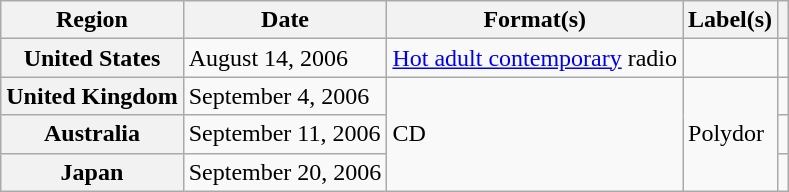<table class="wikitable plainrowheaders">
<tr>
<th scope="col">Region</th>
<th scope="col">Date</th>
<th scope="col">Format(s)</th>
<th scope="col">Label(s)</th>
<th scope="col"></th>
</tr>
<tr>
<th scope="row">United States</th>
<td>August 14, 2006</td>
<td><a href='#'>Hot adult contemporary</a> radio</td>
<td></td>
<td></td>
</tr>
<tr>
<th scope="row">United Kingdom</th>
<td>September 4, 2006</td>
<td rowspan="3">CD</td>
<td rowspan="3">Polydor</td>
<td></td>
</tr>
<tr>
<th scope="row">Australia</th>
<td>September 11, 2006</td>
<td></td>
</tr>
<tr>
<th scope="row">Japan</th>
<td>September 20, 2006</td>
<td></td>
</tr>
</table>
